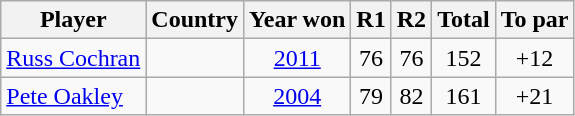<table class="wikitable" style="text-align:center">
<tr>
<th>Player</th>
<th>Country</th>
<th>Year won</th>
<th>R1</th>
<th>R2</th>
<th>Total</th>
<th>To par</th>
</tr>
<tr>
<td align=left><a href='#'>Russ Cochran</a></td>
<td align=left></td>
<td><a href='#'>2011</a></td>
<td>76</td>
<td>76</td>
<td>152</td>
<td>+12</td>
</tr>
<tr>
<td align=left><a href='#'>Pete Oakley</a></td>
<td align=left></td>
<td><a href='#'>2004</a></td>
<td>79</td>
<td>82</td>
<td>161</td>
<td>+21</td>
</tr>
</table>
